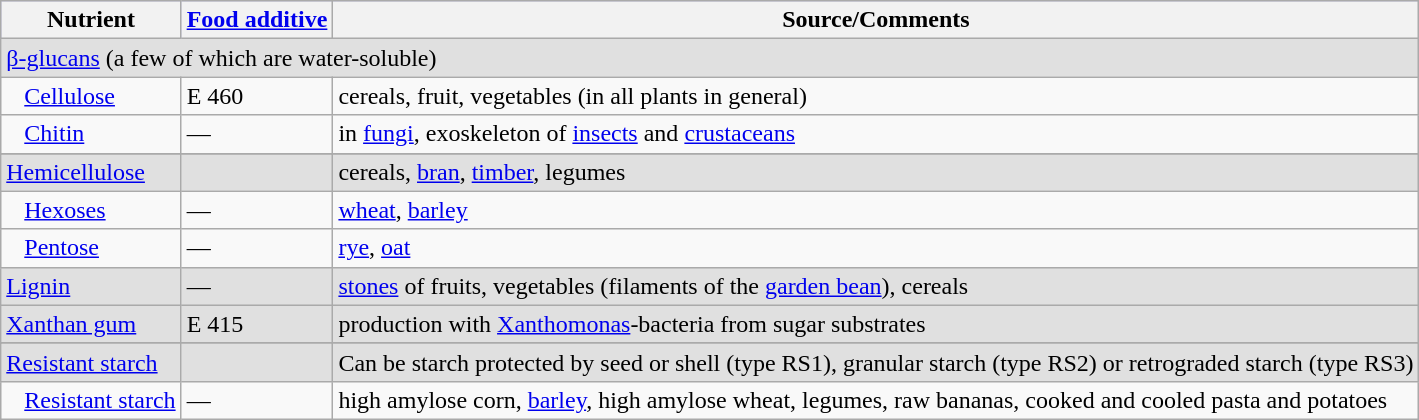<table class="wikitable">
<tr style="background:#B3B7FF;">
<th scope="col">Nutrient</th>
<th scope="col"><a href='#'>Food additive</a></th>
<th scope="col">Source/Comments</th>
</tr>
<tr style="background:#E0E0E0;">
<td align="left" colspan=3><a href='#'>β-glucans</a> (a few of which are water-soluble)</td>
</tr>
<tr>
<td align="left">   <a href='#'>Cellulose</a></td>
<td>E 460</td>
<td align="left">cereals, fruit, vegetables (in all plants in general)</td>
</tr>
<tr>
<td align="left">   <a href='#'>Chitin</a></td>
<td>—</td>
<td align="left">in <a href='#'>fungi</a>, exoskeleton of <a href='#'>insects</a> and <a href='#'>crustaceans</a></td>
</tr>
<tr>
</tr>
<tr style="background:#E0E0E0;">
<td align="left"><a href='#'>Hemicellulose</a></td>
<td></td>
<td align="left">cereals, <a href='#'>bran</a>, <a href='#'>timber</a>, legumes</td>
</tr>
<tr>
<td align="left">   <a href='#'>Hexoses</a></td>
<td>—</td>
<td align="left"><a href='#'>wheat</a>, <a href='#'>barley</a></td>
</tr>
<tr>
<td align="left">   <a href='#'>Pentose</a></td>
<td>—</td>
<td align="left"><a href='#'>rye</a>, <a href='#'>oat</a></td>
</tr>
<tr style="background:#E0E0E0;">
<td align="left"><a href='#'>Lignin</a></td>
<td>—</td>
<td align="left"><a href='#'>stones</a> of fruits, vegetables (filaments of the <a href='#'>garden bean</a>), cereals</td>
</tr>
<tr style="background:#E0E0E0;">
<td align="left"><a href='#'>Xanthan gum</a></td>
<td>E 415</td>
<td align="left">production with <a href='#'>Xanthomonas</a>-bacteria from sugar substrates</td>
</tr>
<tr>
</tr>
<tr style="background:#E0E0E0;">
<td align="left"><a href='#'>Resistant starch</a></td>
<td></td>
<td align="left">Can be starch protected by seed or shell (type RS1), granular starch (type RS2) or retrograded starch (type RS3)</td>
</tr>
<tr>
<td align="left">   <a href='#'>Resistant starch</a></td>
<td>—</td>
<td align="left">high amylose corn, <a href='#'>barley</a>, high amylose wheat, legumes, raw bananas, cooked and cooled pasta and potatoes</td>
</tr>
</table>
